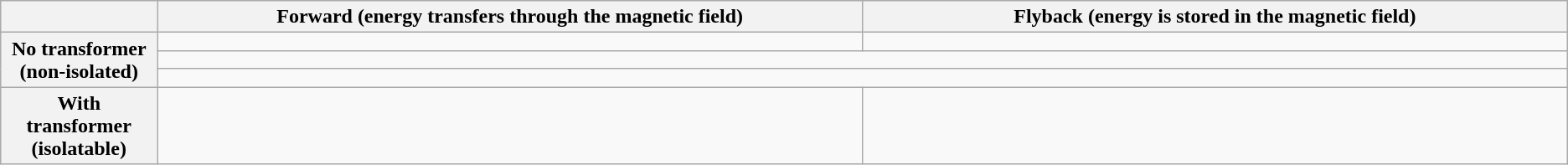<table class="wikitable">
<tr>
<th width="10%"></th>
<th width="45%">Forward (energy transfers through the magnetic field)</th>
<th width="45%">Flyback (energy is stored in the magnetic field)</th>
</tr>
<tr>
<th rowspan=3>No transformer (non-isolated)</th>
<td></td>
<td></td>
</tr>
<tr>
<td colspan=2 align="center"></td>
</tr>
<tr>
<td colspan=2 align="center"></td>
</tr>
<tr>
<th>With transformer (isolatable)</th>
<td></td>
<td></td>
</tr>
</table>
